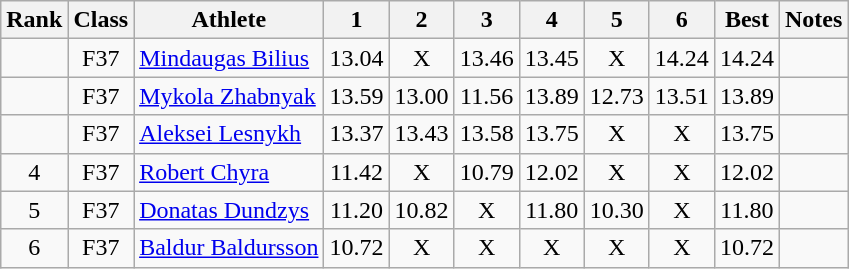<table class="wikitable sortable" style="text-align:center">
<tr>
<th>Rank</th>
<th>Class</th>
<th>Athlete</th>
<th>1</th>
<th>2</th>
<th>3</th>
<th>4</th>
<th>5</th>
<th>6</th>
<th>Best</th>
<th>Notes</th>
</tr>
<tr>
<td></td>
<td>F37</td>
<td style="text-align:left"><a href='#'>Mindaugas Bilius</a><br></td>
<td>13.04</td>
<td>X</td>
<td>13.46</td>
<td>13.45</td>
<td>X</td>
<td>14.24</td>
<td>14.24</td>
<td></td>
</tr>
<tr>
<td></td>
<td>F37</td>
<td style="text-align:left"><a href='#'>Mykola Zhabnyak</a><br></td>
<td>13.59</td>
<td>13.00</td>
<td>11.56</td>
<td>13.89</td>
<td>12.73</td>
<td>13.51</td>
<td>13.89</td>
<td></td>
</tr>
<tr>
<td></td>
<td>F37</td>
<td style="text-align:left"><a href='#'>Aleksei Lesnykh</a><br></td>
<td>13.37</td>
<td>13.43</td>
<td>13.58</td>
<td>13.75</td>
<td>X</td>
<td>X</td>
<td>13.75</td>
<td></td>
</tr>
<tr>
<td>4</td>
<td>F37</td>
<td style="text-align:left"><a href='#'>Robert Chyra</a><br></td>
<td>11.42</td>
<td>X</td>
<td>10.79</td>
<td>12.02</td>
<td>X</td>
<td>X</td>
<td>12.02</td>
<td></td>
</tr>
<tr>
<td>5</td>
<td>F37</td>
<td style="text-align:left"><a href='#'>Donatas Dundzys</a><br></td>
<td>11.20</td>
<td>10.82</td>
<td>X</td>
<td>11.80</td>
<td>10.30</td>
<td>X</td>
<td>11.80</td>
<td></td>
</tr>
<tr>
<td>6</td>
<td>F37</td>
<td style="text-align:left"><a href='#'>Baldur Baldursson</a><br></td>
<td>10.72</td>
<td>X</td>
<td>X</td>
<td>X</td>
<td>X</td>
<td>X</td>
<td>10.72</td>
<td></td>
</tr>
</table>
